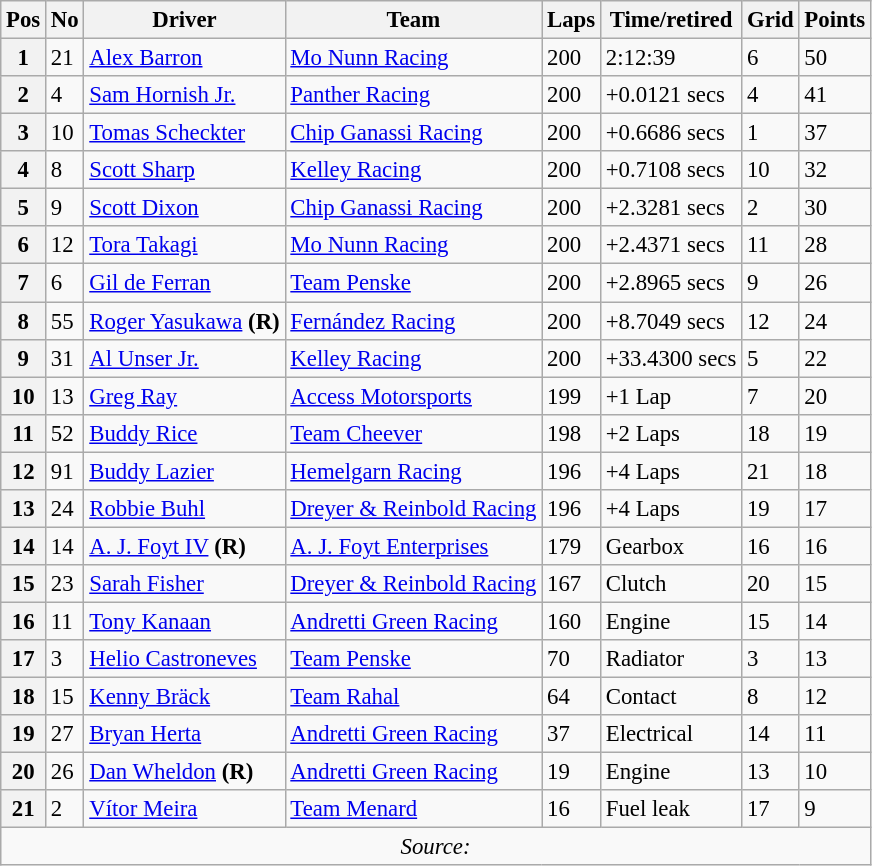<table class="wikitable" style="font-size:95%;">
<tr>
<th>Pos</th>
<th>No</th>
<th>Driver</th>
<th>Team</th>
<th>Laps</th>
<th>Time/retired</th>
<th>Grid</th>
<th>Points</th>
</tr>
<tr>
<th>1</th>
<td>21</td>
<td> <a href='#'>Alex Barron</a></td>
<td><a href='#'>Mo Nunn Racing</a></td>
<td>200</td>
<td>2:12:39</td>
<td>6</td>
<td>50</td>
</tr>
<tr>
<th>2</th>
<td>4</td>
<td> <a href='#'>Sam Hornish Jr.</a></td>
<td><a href='#'>Panther Racing</a></td>
<td>200</td>
<td>+0.0121 secs</td>
<td>4</td>
<td>41</td>
</tr>
<tr>
<th>3</th>
<td>10</td>
<td> <a href='#'>Tomas Scheckter</a></td>
<td><a href='#'>Chip Ganassi Racing</a></td>
<td>200</td>
<td>+0.6686 secs</td>
<td>1</td>
<td>37</td>
</tr>
<tr>
<th>4</th>
<td>8</td>
<td> <a href='#'>Scott Sharp</a></td>
<td><a href='#'>Kelley Racing</a></td>
<td>200</td>
<td>+0.7108 secs</td>
<td>10</td>
<td>32</td>
</tr>
<tr>
<th>5</th>
<td>9</td>
<td> <a href='#'>Scott Dixon</a></td>
<td><a href='#'>Chip Ganassi Racing</a></td>
<td>200</td>
<td>+2.3281 secs</td>
<td>2</td>
<td>30</td>
</tr>
<tr>
<th>6</th>
<td>12</td>
<td> <a href='#'>Tora Takagi</a></td>
<td><a href='#'>Mo Nunn Racing</a></td>
<td>200</td>
<td>+2.4371 secs</td>
<td>11</td>
<td>28</td>
</tr>
<tr>
<th>7</th>
<td>6</td>
<td> <a href='#'>Gil de Ferran</a></td>
<td><a href='#'>Team Penske</a></td>
<td>200</td>
<td>+2.8965 secs</td>
<td>9</td>
<td>26</td>
</tr>
<tr>
<th>8</th>
<td>55</td>
<td> <a href='#'>Roger Yasukawa</a> <strong>(R)</strong></td>
<td><a href='#'>Fernández Racing</a></td>
<td>200</td>
<td>+8.7049 secs</td>
<td>12</td>
<td>24</td>
</tr>
<tr>
<th>9</th>
<td>31</td>
<td> <a href='#'>Al Unser Jr.</a></td>
<td><a href='#'>Kelley Racing</a></td>
<td>200</td>
<td>+33.4300 secs</td>
<td>5</td>
<td>22</td>
</tr>
<tr>
<th>10</th>
<td>13</td>
<td> <a href='#'>Greg Ray</a></td>
<td><a href='#'>Access Motorsports</a></td>
<td>199</td>
<td>+1 Lap</td>
<td>7</td>
<td>20</td>
</tr>
<tr>
<th>11</th>
<td>52</td>
<td> <a href='#'>Buddy Rice</a></td>
<td><a href='#'>Team Cheever</a></td>
<td>198</td>
<td>+2 Laps</td>
<td>18</td>
<td>19</td>
</tr>
<tr>
<th>12</th>
<td>91</td>
<td> <a href='#'>Buddy Lazier</a></td>
<td><a href='#'>Hemelgarn Racing</a></td>
<td>196</td>
<td>+4 Laps</td>
<td>21</td>
<td>18</td>
</tr>
<tr>
<th>13</th>
<td>24</td>
<td> <a href='#'>Robbie Buhl</a></td>
<td><a href='#'>Dreyer & Reinbold Racing</a></td>
<td>196</td>
<td>+4 Laps</td>
<td>19</td>
<td>17</td>
</tr>
<tr>
<th>14</th>
<td>14</td>
<td> <a href='#'>A. J. Foyt IV</a> <strong>(R)</strong></td>
<td><a href='#'>A. J. Foyt Enterprises</a></td>
<td>179</td>
<td>Gearbox</td>
<td>16</td>
<td>16</td>
</tr>
<tr>
<th>15</th>
<td>23</td>
<td> <a href='#'>Sarah Fisher</a></td>
<td><a href='#'>Dreyer & Reinbold Racing</a></td>
<td>167</td>
<td>Clutch</td>
<td>20</td>
<td>15</td>
</tr>
<tr>
<th>16</th>
<td>11</td>
<td> <a href='#'>Tony Kanaan</a></td>
<td><a href='#'>Andretti Green Racing</a></td>
<td>160</td>
<td>Engine</td>
<td>15</td>
<td>14</td>
</tr>
<tr>
<th>17</th>
<td>3</td>
<td> <a href='#'>Helio Castroneves</a></td>
<td><a href='#'>Team Penske</a></td>
<td>70</td>
<td>Radiator</td>
<td>3</td>
<td>13</td>
</tr>
<tr>
<th>18</th>
<td>15</td>
<td> <a href='#'>Kenny Bräck</a></td>
<td><a href='#'>Team Rahal</a></td>
<td>64</td>
<td>Contact</td>
<td>8</td>
<td>12</td>
</tr>
<tr>
<th>19</th>
<td>27</td>
<td> <a href='#'>Bryan Herta</a></td>
<td><a href='#'>Andretti Green Racing</a></td>
<td>37</td>
<td>Electrical</td>
<td>14</td>
<td>11</td>
</tr>
<tr>
<th>20</th>
<td>26</td>
<td> <a href='#'>Dan Wheldon</a> <strong>(R)</strong></td>
<td><a href='#'>Andretti Green Racing</a></td>
<td>19</td>
<td>Engine</td>
<td>13</td>
<td>10</td>
</tr>
<tr>
<th>21</th>
<td>2</td>
<td> <a href='#'>Vítor Meira</a></td>
<td><a href='#'>Team Menard</a></td>
<td>16</td>
<td>Fuel leak</td>
<td>17</td>
<td>9</td>
</tr>
<tr>
<td colspan="8" align="center"><em>Source:</em></td>
</tr>
</table>
